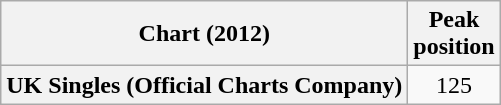<table class="wikitable plainrowheaders" style="text-align:center">
<tr>
<th scope="col">Chart (2012)</th>
<th scope="col">Peak<br>position</th>
</tr>
<tr>
<th scope="row">UK Singles (Official Charts Company)</th>
<td>125</td>
</tr>
</table>
